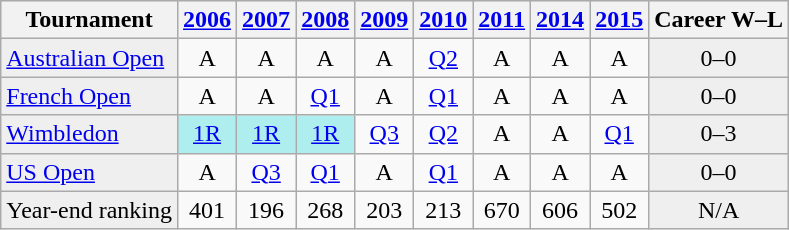<table class="wikitable">
<tr style="background:#efefef;">
<th>Tournament</th>
<th><a href='#'>2006</a></th>
<th><a href='#'>2007</a></th>
<th><a href='#'>2008</a></th>
<th><a href='#'>2009</a></th>
<th><a href='#'>2010</a></th>
<th><a href='#'>2011</a></th>
<th><a href='#'>2014</a></th>
<th><a href='#'>2015</a></th>
<th>Career W–L</th>
</tr>
<tr>
<td style="background:#EFEFEF;"><a href='#'>Australian Open</a></td>
<td style="text-align:center;">A</td>
<td style="text-align:center;">A</td>
<td style="text-align:center;">A</td>
<td style="text-align:center;">A</td>
<td style="text-align:center;"><a href='#'>Q2</a></td>
<td style="text-align:center;">A</td>
<td style="text-align:center;">A</td>
<td style="text-align:center;">A</td>
<td style="text-align:center; background:#efefef;">0–0</td>
</tr>
<tr>
<td style="background:#EFEFEF;"><a href='#'>French Open</a></td>
<td style="text-align:center;">A</td>
<td style="text-align:center;">A</td>
<td style="text-align:center;"><a href='#'>Q1</a></td>
<td style="text-align:center;">A</td>
<td style="text-align:center;"><a href='#'>Q1</a></td>
<td style="text-align:center;">A</td>
<td style="text-align:center;">A</td>
<td style="text-align:center;">A</td>
<td style="text-align:center; background:#efefef;">0–0</td>
</tr>
<tr>
<td style="background:#EFEFEF;"><a href='#'>Wimbledon</a></td>
<td style="text-align:center; background:#afeeee;"><a href='#'>1R</a></td>
<td style="text-align:center; background:#afeeee;"><a href='#'>1R</a></td>
<td style="text-align:center; background:#afeeee;"><a href='#'>1R</a></td>
<td style="text-align:center;"><a href='#'>Q3</a></td>
<td style="text-align:center;"><a href='#'>Q2</a></td>
<td style="text-align:center;">A</td>
<td style="text-align:center;">A</td>
<td style="text-align:center;"><a href='#'>Q1</a></td>
<td style="text-align:center; background:#efefef;">0–3</td>
</tr>
<tr>
<td style="background:#EFEFEF;"><a href='#'>US Open</a></td>
<td style="text-align:center;">A</td>
<td style="text-align:center;"><a href='#'>Q3</a></td>
<td style="text-align:center;"><a href='#'>Q1</a></td>
<td style="text-align:center;">A</td>
<td style="text-align:center;"><a href='#'>Q1</a></td>
<td style="text-align:center;">A</td>
<td style="text-align:center;">A</td>
<td style="text-align:center;">A</td>
<td style="text-align:center; background:#efefef;">0–0</td>
</tr>
<tr>
<td style="background:#EFEFEF;">Year-end ranking</td>
<td style="text-align:center;">401</td>
<td style="text-align:center;">196</td>
<td style="text-align:center;">268</td>
<td style="text-align:center;">203</td>
<td style="text-align:center;">213</td>
<td style="text-align:center;">670</td>
<td style="text-align:center;">606</td>
<td style="text-align:center;">502</td>
<td style="text-align:center; background:#efefef;">N/A</td>
</tr>
</table>
